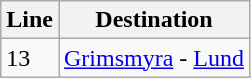<table class="wikitable">
<tr>
<th>Line</th>
<th>Destination</th>
</tr>
<tr>
<td>13</td>
<td><a href='#'>Grimsmyra</a> - <a href='#'>Lund</a></td>
</tr>
</table>
